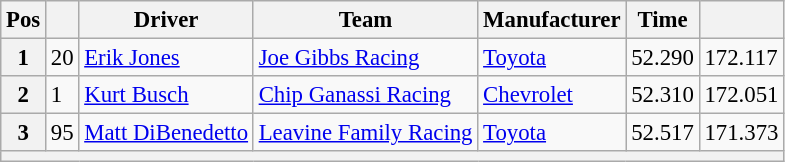<table class="wikitable" style="font-size:95%">
<tr>
<th>Pos</th>
<th></th>
<th>Driver</th>
<th>Team</th>
<th>Manufacturer</th>
<th>Time</th>
<th></th>
</tr>
<tr>
<th>1</th>
<td>20</td>
<td><a href='#'>Erik Jones</a></td>
<td><a href='#'>Joe Gibbs Racing</a></td>
<td><a href='#'>Toyota</a></td>
<td>52.290</td>
<td>172.117</td>
</tr>
<tr>
<th>2</th>
<td>1</td>
<td><a href='#'>Kurt Busch</a></td>
<td><a href='#'>Chip Ganassi Racing</a></td>
<td><a href='#'>Chevrolet</a></td>
<td>52.310</td>
<td>172.051</td>
</tr>
<tr>
<th>3</th>
<td>95</td>
<td><a href='#'>Matt DiBenedetto</a></td>
<td><a href='#'>Leavine Family Racing</a></td>
<td><a href='#'>Toyota</a></td>
<td>52.517</td>
<td>171.373</td>
</tr>
<tr>
<th colspan="7"></th>
</tr>
</table>
